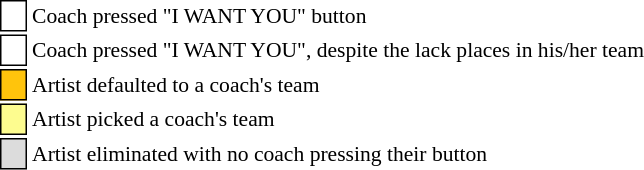<table class="toccolours" style="font-size: 90%; white-space: nowrap;">
<tr>
<td style="background:white; border: 1px solid black;"> <strong></strong> </td>
<td>Coach pressed "I WANT YOU" button</td>
</tr>
<tr>
<td style="background:white; border: 1px solid black;"> <strong></strong> </td>
<td>Coach pressed "I WANT YOU", despite the lack places in his/her team</td>
</tr>
<tr>
<td style="background:#ffc40c; border: 1px solid black">    </td>
<td>Artist defaulted to a coach's team</td>
</tr>
<tr>
<td style="background:#fdfc8f; border: 1px solid black;">    </td>
<td style="padding-right:8px">Artist picked a coach's team</td>
</tr>
<tr>
<td style="background:#dcdcdc; border: 1px solid black">    </td>
<td>Artist eliminated with no coach pressing their button</td>
</tr>
<tr>
</tr>
</table>
